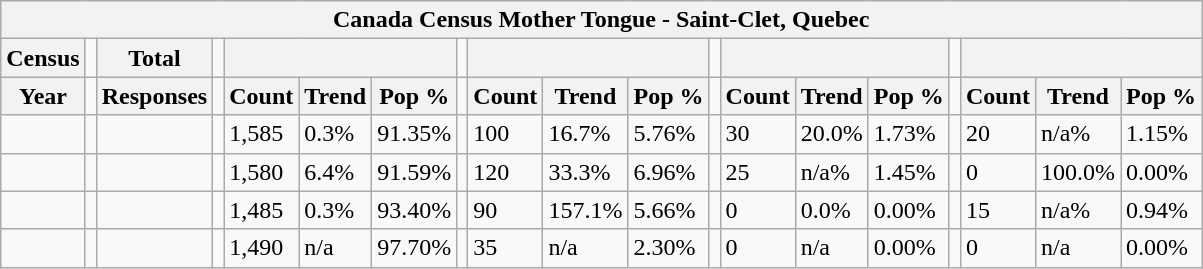<table class="wikitable">
<tr>
<th colspan="19">Canada Census Mother Tongue - Saint-Clet, Quebec</th>
</tr>
<tr>
<th>Census</th>
<td></td>
<th>Total</th>
<td colspan="1"></td>
<th colspan="3"></th>
<td colspan="1"></td>
<th colspan="3"></th>
<td colspan="1"></td>
<th colspan="3"></th>
<td colspan="1"></td>
<th colspan="3"></th>
</tr>
<tr>
<th>Year</th>
<td></td>
<th>Responses</th>
<td></td>
<th>Count</th>
<th>Trend</th>
<th>Pop %</th>
<td></td>
<th>Count</th>
<th>Trend</th>
<th>Pop %</th>
<td></td>
<th>Count</th>
<th>Trend</th>
<th>Pop %</th>
<td></td>
<th>Count</th>
<th>Trend</th>
<th>Pop %</th>
</tr>
<tr>
<td></td>
<td></td>
<td></td>
<td></td>
<td>1,585</td>
<td> 0.3%</td>
<td>91.35%</td>
<td></td>
<td>100</td>
<td> 16.7%</td>
<td>5.76%</td>
<td></td>
<td>30</td>
<td> 20.0%</td>
<td>1.73%</td>
<td></td>
<td>20</td>
<td> n/a%</td>
<td>1.15%</td>
</tr>
<tr>
<td></td>
<td></td>
<td></td>
<td></td>
<td>1,580</td>
<td> 6.4%</td>
<td>91.59%</td>
<td></td>
<td>120</td>
<td> 33.3%</td>
<td>6.96%</td>
<td></td>
<td>25</td>
<td> n/a%</td>
<td>1.45%</td>
<td></td>
<td>0</td>
<td> 100.0%</td>
<td>0.00%</td>
</tr>
<tr>
<td></td>
<td></td>
<td></td>
<td></td>
<td>1,485</td>
<td> 0.3%</td>
<td>93.40%</td>
<td></td>
<td>90</td>
<td> 157.1%</td>
<td>5.66%</td>
<td></td>
<td>0</td>
<td> 0.0%</td>
<td>0.00%</td>
<td></td>
<td>15</td>
<td> n/a%</td>
<td>0.94%</td>
</tr>
<tr>
<td></td>
<td></td>
<td></td>
<td></td>
<td>1,490</td>
<td>n/a</td>
<td>97.70%</td>
<td></td>
<td>35</td>
<td>n/a</td>
<td>2.30%</td>
<td></td>
<td>0</td>
<td>n/a</td>
<td>0.00%</td>
<td></td>
<td>0</td>
<td>n/a</td>
<td>0.00%</td>
</tr>
</table>
